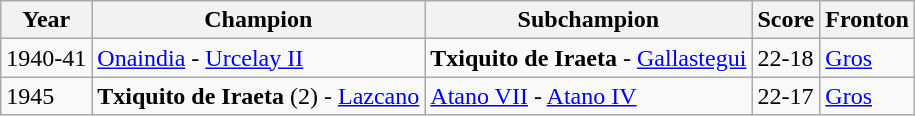<table class="wikitable">
<tr>
<th>Year</th>
<th>Champion</th>
<th>Subchampion</th>
<th>Score</th>
<th>Fronton</th>
</tr>
<tr>
<td>1940-41</td>
<td><a href='#'>Onaindia</a> - <a href='#'>Urcelay II</a></td>
<td><strong>Txiquito de Iraeta</strong> - <a href='#'>Gallastegui</a></td>
<td>22-18</td>
<td><a href='#'>Gros</a></td>
</tr>
<tr>
<td>1945</td>
<td><strong>Txiquito de Iraeta</strong> (2) - <a href='#'>Lazcano</a></td>
<td><a href='#'>Atano VII</a> - <a href='#'>Atano IV</a></td>
<td>22-17</td>
<td><a href='#'>Gros</a></td>
</tr>
</table>
